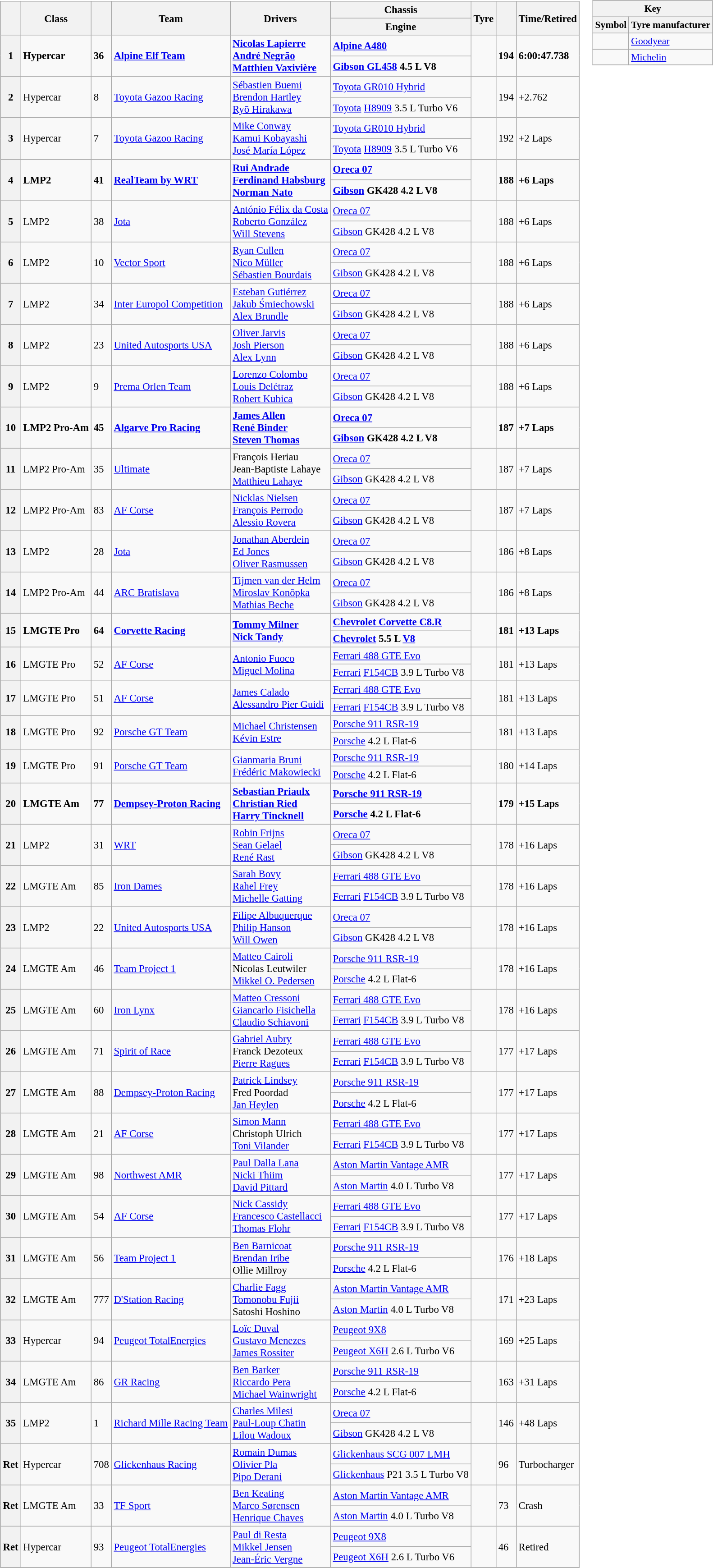<table>
<tr valign="top">
<td><br><table class="wikitable" style="font-size:95%;">
<tr>
<th rowspan=2></th>
<th rowspan=2>Class</th>
<th rowspan=2></th>
<th rowspan=2>Team</th>
<th rowspan=2>Drivers</th>
<th>Chassis</th>
<th rowspan=2>Tyre</th>
<th rowspan=2></th>
<th rowspan=2>Time/Retired</th>
</tr>
<tr>
<th>Engine</th>
</tr>
<tr style="font-weight:bold;">
<th rowspan=2>1</th>
<td rowspan=2>Hypercar</td>
<td rowspan=2>36</td>
<td rowspan=2> <a href='#'>Alpine Elf Team</a></td>
<td rowspan=2> <a href='#'>Nicolas Lapierre</a><br> <a href='#'>André Negrão</a><br> <a href='#'>Matthieu Vaxivière</a></td>
<td><a href='#'>Alpine A480</a></td>
<td rowspan=2></td>
<td rowspan=2>194</td>
<td rowspan=2>6:00:47.738</td>
</tr>
<tr style="font-weight:bold;">
<td><a href='#'>Gibson GL458</a> 4.5 L V8</td>
</tr>
<tr>
<th rowspan=2>2</th>
<td rowspan=2>Hypercar</td>
<td rowspan=2>8</td>
<td rowspan=2> <a href='#'>Toyota Gazoo Racing</a></td>
<td rowspan=2> <a href='#'>Sébastien Buemi</a><br> <a href='#'>Brendon Hartley</a><br> <a href='#'>Ryō Hirakawa</a></td>
<td><a href='#'>Toyota GR010 Hybrid</a></td>
<td rowspan=2></td>
<td rowspan=2>194</td>
<td rowspan=2>+2.762</td>
</tr>
<tr>
<td><a href='#'>Toyota</a> <a href='#'>H8909</a> 3.5 L Turbo V6</td>
</tr>
<tr>
<th rowspan=2>3</th>
<td rowspan=2>Hypercar</td>
<td rowspan=2>7</td>
<td rowspan=2> <a href='#'>Toyota Gazoo Racing</a></td>
<td rowspan=2> <a href='#'>Mike Conway</a><br> <a href='#'>Kamui Kobayashi</a><br> <a href='#'>José María López</a></td>
<td><a href='#'>Toyota GR010 Hybrid</a></td>
<td rowspan=2></td>
<td rowspan=2>192</td>
<td rowspan=2>+2 Laps</td>
</tr>
<tr>
<td><a href='#'>Toyota</a> <a href='#'>H8909</a> 3.5 L Turbo V6</td>
</tr>
<tr style="font-weight:bold;">
<th rowspan=2>4</th>
<td rowspan=2>LMP2</td>
<td rowspan=2>41</td>
<td rowspan=2> <a href='#'>RealTeam by WRT</a></td>
<td rowspan=2> <a href='#'>Rui Andrade</a><br> <a href='#'>Ferdinand Habsburg</a><br> <a href='#'>Norman Nato</a></td>
<td><a href='#'>Oreca 07</a></td>
<td rowspan=2></td>
<td rowspan=2>188</td>
<td rowspan=2>+6 Laps</td>
</tr>
<tr style="font-weight:bold;">
<td><a href='#'>Gibson</a> GK428 4.2 L V8</td>
</tr>
<tr>
<th rowspan=2>5</th>
<td rowspan=2>LMP2</td>
<td rowspan=2>38</td>
<td rowspan=2> <a href='#'>Jota</a></td>
<td rowspan=2> <a href='#'>António Félix da Costa</a><br> <a href='#'>Roberto González</a><br> <a href='#'>Will Stevens</a></td>
<td><a href='#'>Oreca 07</a></td>
<td rowspan=2></td>
<td rowspan=2>188</td>
<td rowspan=2>+6 Laps</td>
</tr>
<tr>
<td><a href='#'>Gibson</a> GK428 4.2 L V8</td>
</tr>
<tr>
<th rowspan=2>6</th>
<td rowspan=2>LMP2</td>
<td rowspan=2>10</td>
<td rowspan=2> <a href='#'>Vector Sport</a></td>
<td rowspan=2> <a href='#'>Ryan Cullen</a><br> <a href='#'>Nico Müller</a><br> <a href='#'>Sébastien Bourdais</a></td>
<td><a href='#'>Oreca 07</a></td>
<td rowspan=2></td>
<td rowspan=2>188</td>
<td rowspan=2>+6 Laps</td>
</tr>
<tr>
<td><a href='#'>Gibson</a> GK428 4.2 L V8</td>
</tr>
<tr>
<th rowspan=2>7</th>
<td rowspan=2>LMP2</td>
<td rowspan=2>34</td>
<td rowspan=2> <a href='#'>Inter Europol Competition</a></td>
<td rowspan=2> <a href='#'>Esteban Gutiérrez</a><br> <a href='#'>Jakub Śmiechowski</a><br> <a href='#'>Alex Brundle</a></td>
<td><a href='#'>Oreca 07</a></td>
<td rowspan=2></td>
<td rowspan=2>188</td>
<td rowspan=2>+6 Laps</td>
</tr>
<tr>
<td><a href='#'>Gibson</a> GK428 4.2 L V8</td>
</tr>
<tr>
<th rowspan=2>8</th>
<td rowspan=2>LMP2</td>
<td rowspan=2>23</td>
<td rowspan=2> <a href='#'>United Autosports USA</a></td>
<td rowspan=2> <a href='#'>Oliver Jarvis</a><br> <a href='#'>Josh Pierson</a><br> <a href='#'>Alex Lynn</a></td>
<td><a href='#'>Oreca 07</a></td>
<td rowspan=2></td>
<td rowspan=2>188</td>
<td rowspan=2>+6 Laps</td>
</tr>
<tr>
<td><a href='#'>Gibson</a> GK428 4.2 L V8</td>
</tr>
<tr>
<th rowspan=2>9</th>
<td rowspan=2>LMP2</td>
<td rowspan=2>9</td>
<td rowspan=2> <a href='#'>Prema Orlen Team</a></td>
<td rowspan=2> <a href='#'>Lorenzo Colombo</a><br> <a href='#'>Louis Delétraz</a><br> <a href='#'>Robert Kubica</a></td>
<td><a href='#'>Oreca 07</a></td>
<td rowspan=2></td>
<td rowspan=2>188</td>
<td rowspan=2>+6 Laps</td>
</tr>
<tr>
<td><a href='#'>Gibson</a> GK428 4.2 L V8</td>
</tr>
<tr style="font-weight:bold;">
<th rowspan=2>10</th>
<td rowspan=2>LMP2 Pro-Am</td>
<td rowspan=2>45</td>
<td rowspan=2> <a href='#'>Algarve Pro Racing</a></td>
<td rowspan=2> <a href='#'>James Allen</a><br> <a href='#'>René Binder</a><br> <a href='#'>Steven Thomas</a></td>
<td><a href='#'>Oreca 07</a></td>
<td rowspan=2></td>
<td rowspan=2>187</td>
<td rowspan=2>+7 Laps</td>
</tr>
<tr style="font-weight:bold;">
<td><a href='#'>Gibson</a> GK428 4.2 L V8</td>
</tr>
<tr>
<th rowspan=2>11</th>
<td rowspan=2>LMP2 Pro-Am</td>
<td rowspan=2>35</td>
<td rowspan=2> <a href='#'>Ultimate</a></td>
<td rowspan=2> François Heriau<br> Jean-Baptiste Lahaye<br> <a href='#'>Matthieu Lahaye</a></td>
<td><a href='#'>Oreca 07</a></td>
<td rowspan=2></td>
<td rowspan=2>187</td>
<td rowspan=2>+7 Laps</td>
</tr>
<tr>
<td><a href='#'>Gibson</a> GK428 4.2 L V8</td>
</tr>
<tr>
<th rowspan=2>12</th>
<td rowspan=2>LMP2 Pro-Am</td>
<td rowspan=2>83</td>
<td rowspan=2> <a href='#'>AF Corse</a></td>
<td rowspan=2> <a href='#'>Nicklas Nielsen</a><br> <a href='#'>François Perrodo</a><br> <a href='#'>Alessio Rovera</a></td>
<td><a href='#'>Oreca 07</a></td>
<td rowspan=2></td>
<td rowspan=2>187</td>
<td rowspan=2>+7 Laps</td>
</tr>
<tr>
<td><a href='#'>Gibson</a> GK428 4.2 L V8</td>
</tr>
<tr>
<th rowspan=2>13</th>
<td rowspan=2>LMP2</td>
<td rowspan=2>28</td>
<td rowspan=2> <a href='#'>Jota</a></td>
<td rowspan=2> <a href='#'>Jonathan Aberdein</a><br> <a href='#'>Ed Jones</a><br> <a href='#'>Oliver Rasmussen</a></td>
<td><a href='#'>Oreca 07</a></td>
<td rowspan=2></td>
<td rowspan=2>186</td>
<td rowspan=2>+8 Laps</td>
</tr>
<tr>
<td><a href='#'>Gibson</a> GK428 4.2 L V8</td>
</tr>
<tr>
<th rowspan=2>14</th>
<td rowspan=2>LMP2 Pro-Am</td>
<td rowspan=2>44</td>
<td rowspan=2> <a href='#'>ARC Bratislava</a></td>
<td rowspan=2> <a href='#'>Tijmen van der Helm</a><br> <a href='#'>Miroslav Konôpka</a><br> <a href='#'>Mathias Beche</a></td>
<td><a href='#'>Oreca 07</a></td>
<td rowspan=2></td>
<td rowspan=2>186</td>
<td rowspan=2>+8 Laps</td>
</tr>
<tr>
<td><a href='#'>Gibson</a> GK428 4.2 L V8</td>
</tr>
<tr style="font-weight:bold;">
<th rowspan=2>15</th>
<td rowspan=2>LMGTE Pro</td>
<td rowspan=2>64</td>
<td rowspan=2> <a href='#'>Corvette Racing</a></td>
<td rowspan=2> <a href='#'>Tommy Milner</a><br> <a href='#'>Nick Tandy</a><br></td>
<td><a href='#'>Chevrolet Corvette C8.R</a></td>
<td rowspan=2></td>
<td rowspan=2>181</td>
<td rowspan=2>+13 Laps</td>
</tr>
<tr style="font-weight:bold;">
<td><a href='#'>Chevrolet</a> 5.5 L <a href='#'>V8</a></td>
</tr>
<tr>
<th rowspan=2>16</th>
<td rowspan=2>LMGTE Pro</td>
<td rowspan=2>52</td>
<td rowspan=2> <a href='#'>AF Corse</a></td>
<td rowspan=2> <a href='#'>Antonio Fuoco</a><br> <a href='#'>Miguel Molina</a><br></td>
<td><a href='#'>Ferrari 488 GTE Evo</a></td>
<td rowspan=2></td>
<td rowspan=2>181</td>
<td rowspan=2>+13 Laps</td>
</tr>
<tr>
<td><a href='#'>Ferrari</a> <a href='#'>F154CB</a> 3.9 L Turbo V8</td>
</tr>
<tr>
<th rowspan=2>17</th>
<td rowspan=2>LMGTE Pro</td>
<td rowspan=2>51</td>
<td rowspan=2> <a href='#'>AF Corse</a></td>
<td rowspan=2> <a href='#'>James Calado</a><br> <a href='#'>Alessandro Pier Guidi</a><br></td>
<td><a href='#'>Ferrari 488 GTE Evo</a></td>
<td rowspan=2></td>
<td rowspan=2>181</td>
<td rowspan=2>+13 Laps</td>
</tr>
<tr>
<td><a href='#'>Ferrari</a> <a href='#'>F154CB</a> 3.9 L Turbo V8</td>
</tr>
<tr>
<th rowspan=2>18</th>
<td rowspan=2>LMGTE Pro</td>
<td rowspan=2>92</td>
<td rowspan=2> <a href='#'>Porsche GT Team</a></td>
<td rowspan=2> <a href='#'>Michael Christensen</a><br> <a href='#'>Kévin Estre</a><br></td>
<td><a href='#'>Porsche 911 RSR-19</a></td>
<td rowspan=2></td>
<td rowspan=2>181</td>
<td rowspan=2>+13 Laps</td>
</tr>
<tr>
<td><a href='#'>Porsche</a> 4.2 L Flat-6</td>
</tr>
<tr>
<th rowspan=2>19</th>
<td rowspan=2>LMGTE Pro</td>
<td rowspan=2>91</td>
<td rowspan=2> <a href='#'>Porsche GT Team</a></td>
<td rowspan=2> <a href='#'>Gianmaria Bruni</a><br> <a href='#'>Frédéric Makowiecki</a><br></td>
<td><a href='#'>Porsche 911 RSR-19</a></td>
<td rowspan=2></td>
<td rowspan=2>180</td>
<td rowspan=2>+14 Laps</td>
</tr>
<tr>
<td><a href='#'>Porsche</a> 4.2 L Flat-6</td>
</tr>
<tr style="font-weight:bold;">
<th rowspan=2>20</th>
<td rowspan=2>LMGTE Am</td>
<td rowspan=2>77</td>
<td rowspan=2> <a href='#'>Dempsey-Proton Racing</a></td>
<td rowspan=2> <a href='#'>Sebastian Priaulx</a><br> <a href='#'>Christian Ried</a><br> <a href='#'>Harry Tincknell</a></td>
<td><a href='#'>Porsche 911 RSR-19</a></td>
<td rowspan=2></td>
<td rowspan=2>179</td>
<td rowspan=2>+15 Laps</td>
</tr>
<tr style="font-weight:bold;">
<td><a href='#'>Porsche</a> 4.2 L Flat-6</td>
</tr>
<tr>
<th rowspan=2>21</th>
<td rowspan=2>LMP2</td>
<td rowspan=2>31</td>
<td rowspan=2> <a href='#'>WRT</a></td>
<td rowspan=2> <a href='#'>Robin Frijns</a><br> <a href='#'>Sean Gelael</a><br> <a href='#'>René Rast</a></td>
<td><a href='#'>Oreca 07</a></td>
<td rowspan=2></td>
<td rowspan=2>178</td>
<td rowspan=2>+16 Laps</td>
</tr>
<tr>
<td><a href='#'>Gibson</a> GK428 4.2 L V8</td>
</tr>
<tr>
<th rowspan=2>22</th>
<td rowspan=2>LMGTE Am</td>
<td rowspan=2>85</td>
<td rowspan=2> <a href='#'>Iron Dames</a></td>
<td rowspan=2> <a href='#'>Sarah Bovy</a><br> <a href='#'>Rahel Frey</a><br> <a href='#'>Michelle Gatting</a></td>
<td><a href='#'>Ferrari 488 GTE Evo</a></td>
<td rowspan=2></td>
<td rowspan=2>178</td>
<td rowspan=2>+16 Laps</td>
</tr>
<tr>
<td><a href='#'>Ferrari</a> <a href='#'>F154CB</a> 3.9 L Turbo V8</td>
</tr>
<tr>
<th rowspan=2>23</th>
<td rowspan=2>LMP2</td>
<td rowspan=2>22</td>
<td rowspan=2> <a href='#'>United Autosports USA</a></td>
<td rowspan=2> <a href='#'>Filipe Albuquerque</a><br> <a href='#'>Philip Hanson</a><br> <a href='#'>Will Owen</a></td>
<td><a href='#'>Oreca 07</a></td>
<td rowspan=2></td>
<td rowspan=2>178</td>
<td rowspan=2>+16 Laps</td>
</tr>
<tr>
<td><a href='#'>Gibson</a> GK428 4.2 L V8</td>
</tr>
<tr>
<th rowspan=2>24</th>
<td rowspan=2>LMGTE Am</td>
<td rowspan=2>46</td>
<td rowspan=2> <a href='#'>Team Project 1</a></td>
<td rowspan=2> <a href='#'>Matteo Cairoli</a><br> Nicolas Leutwiler<br> <a href='#'>Mikkel O. Pedersen</a></td>
<td><a href='#'>Porsche 911 RSR-19</a></td>
<td rowspan=2></td>
<td rowspan=2>178</td>
<td rowspan=2>+16 Laps</td>
</tr>
<tr>
<td><a href='#'>Porsche</a> 4.2 L Flat-6</td>
</tr>
<tr>
<th rowspan=2>25</th>
<td rowspan=2>LMGTE Am</td>
<td rowspan=2>60</td>
<td rowspan=2> <a href='#'>Iron Lynx</a></td>
<td rowspan=2> <a href='#'>Matteo Cressoni</a><br> <a href='#'>Giancarlo Fisichella</a><br> <a href='#'>Claudio Schiavoni</a></td>
<td><a href='#'>Ferrari 488 GTE Evo</a></td>
<td rowspan=2></td>
<td rowspan=2>178</td>
<td rowspan=2>+16 Laps</td>
</tr>
<tr>
<td><a href='#'>Ferrari</a> <a href='#'>F154CB</a> 3.9 L Turbo V8</td>
</tr>
<tr>
<th rowspan=2>26</th>
<td rowspan=2>LMGTE Am</td>
<td rowspan=2>71</td>
<td rowspan=2> <a href='#'>Spirit of Race</a></td>
<td rowspan=2> <a href='#'>Gabriel Aubry</a><br> Franck Dezoteux<br> <a href='#'>Pierre Ragues</a></td>
<td><a href='#'>Ferrari 488 GTE Evo</a></td>
<td rowspan=2></td>
<td rowspan=2>177</td>
<td rowspan=2>+17 Laps</td>
</tr>
<tr>
<td><a href='#'>Ferrari</a> <a href='#'>F154CB</a> 3.9 L Turbo V8</td>
</tr>
<tr>
<th rowspan=2>27</th>
<td rowspan=2>LMGTE Am</td>
<td rowspan=2>88</td>
<td rowspan=2> <a href='#'>Dempsey-Proton Racing</a></td>
<td rowspan=2> <a href='#'>Patrick Lindsey</a><br> Fred Poordad<br> <a href='#'>Jan Heylen</a></td>
<td><a href='#'>Porsche 911 RSR-19</a></td>
<td rowspan=2></td>
<td rowspan=2>177</td>
<td rowspan=2>+17 Laps</td>
</tr>
<tr>
<td><a href='#'>Porsche</a> 4.2 L Flat-6</td>
</tr>
<tr>
<th rowspan=2>28</th>
<td rowspan=2>LMGTE Am</td>
<td rowspan=2>21</td>
<td rowspan=2> <a href='#'>AF Corse</a></td>
<td rowspan=2> <a href='#'>Simon Mann</a><br> Christoph Ulrich<br> <a href='#'>Toni Vilander</a></td>
<td><a href='#'>Ferrari 488 GTE Evo</a></td>
<td rowspan=2></td>
<td rowspan=2>177</td>
<td rowspan=2>+17 Laps</td>
</tr>
<tr>
<td><a href='#'>Ferrari</a> <a href='#'>F154CB</a> 3.9 L Turbo V8</td>
</tr>
<tr>
<th rowspan=2>29</th>
<td rowspan=2>LMGTE Am</td>
<td rowspan=2>98</td>
<td rowspan=2> <a href='#'>Northwest AMR</a></td>
<td rowspan=2> <a href='#'>Paul Dalla Lana</a><br> <a href='#'>Nicki Thiim</a><br> <a href='#'>David Pittard</a></td>
<td><a href='#'>Aston Martin Vantage AMR</a></td>
<td rowspan=2></td>
<td rowspan=2>177</td>
<td rowspan=2>+17 Laps</td>
</tr>
<tr>
<td><a href='#'>Aston Martin</a> 4.0 L Turbo V8</td>
</tr>
<tr>
<th rowspan=2>30</th>
<td rowspan=2>LMGTE Am</td>
<td rowspan=2>54</td>
<td rowspan=2> <a href='#'>AF Corse</a></td>
<td rowspan=2> <a href='#'>Nick Cassidy</a><br> <a href='#'>Francesco Castellacci</a><br> <a href='#'>Thomas Flohr</a></td>
<td><a href='#'>Ferrari 488 GTE Evo</a></td>
<td rowspan=2></td>
<td rowspan=2>177</td>
<td rowspan=2>+17 Laps</td>
</tr>
<tr>
<td><a href='#'>Ferrari</a> <a href='#'>F154CB</a> 3.9 L Turbo V8</td>
</tr>
<tr>
<th rowspan=2>31</th>
<td rowspan=2>LMGTE Am</td>
<td rowspan=2>56</td>
<td rowspan=2> <a href='#'>Team Project 1</a></td>
<td rowspan=2> <a href='#'>Ben Barnicoat</a><br> <a href='#'>Brendan Iribe</a><br> Ollie Millroy</td>
<td><a href='#'>Porsche 911 RSR-19</a></td>
<td rowspan=2></td>
<td rowspan=2>176</td>
<td rowspan=2>+18 Laps</td>
</tr>
<tr>
<td><a href='#'>Porsche</a> 4.2 L Flat-6</td>
</tr>
<tr>
<th rowspan=2>32</th>
<td rowspan=2>LMGTE Am</td>
<td rowspan=2>777</td>
<td rowspan=2> <a href='#'>D'Station Racing</a></td>
<td rowspan=2> <a href='#'>Charlie Fagg</a><br> <a href='#'>Tomonobu Fujii</a><br> Satoshi Hoshino</td>
<td><a href='#'>Aston Martin Vantage AMR</a></td>
<td rowspan=2></td>
<td rowspan=2>171</td>
<td rowspan=2>+23 Laps</td>
</tr>
<tr>
<td><a href='#'>Aston Martin</a> 4.0 L Turbo V8</td>
</tr>
<tr>
<th rowspan=2>33</th>
<td rowspan=2>Hypercar</td>
<td rowspan=2>94</td>
<td rowspan=2> <a href='#'>Peugeot TotalEnergies</a></td>
<td rowspan=2> <a href='#'>Loïc Duval</a><br> <a href='#'>Gustavo Menezes</a><br> <a href='#'>James Rossiter</a></td>
<td><a href='#'>Peugeot 9X8</a></td>
<td rowspan=2></td>
<td rowspan=2>169</td>
<td rowspan=2>+25 Laps</td>
</tr>
<tr>
<td><a href='#'>Peugeot X6H</a> 2.6 L Turbo V6</td>
</tr>
<tr>
<th rowspan=2>34</th>
<td rowspan=2>LMGTE Am</td>
<td rowspan=2>86</td>
<td rowspan=2> <a href='#'>GR Racing</a></td>
<td rowspan=2> <a href='#'>Ben Barker</a><br> <a href='#'>Riccardo Pera</a><br> <a href='#'>Michael Wainwright</a></td>
<td><a href='#'>Porsche 911 RSR-19</a></td>
<td rowspan=2></td>
<td rowspan=2>163</td>
<td rowspan=2>+31 Laps</td>
</tr>
<tr>
<td><a href='#'>Porsche</a> 4.2 L Flat-6</td>
</tr>
<tr>
<th rowspan=2>35</th>
<td rowspan=2>LMP2</td>
<td rowspan=2>1</td>
<td rowspan=2> <a href='#'>Richard Mille Racing Team</a></td>
<td rowspan=2> <a href='#'>Charles Milesi</a><br> <a href='#'>Paul-Loup Chatin</a><br> <a href='#'>Lilou Wadoux</a></td>
<td><a href='#'>Oreca 07</a></td>
<td rowspan=2></td>
<td rowspan=2>146</td>
<td rowspan=2>+48 Laps</td>
</tr>
<tr>
<td><a href='#'>Gibson</a> GK428 4.2 L V8</td>
</tr>
<tr>
<th rowspan=2>Ret</th>
<td rowspan=2>Hypercar</td>
<td rowspan=2>708</td>
<td rowspan=2> <a href='#'>Glickenhaus Racing</a></td>
<td rowspan=2> <a href='#'>Romain Dumas</a><br> <a href='#'>Olivier Pla</a><br> <a href='#'>Pipo Derani</a></td>
<td><a href='#'>Glickenhaus SCG 007 LMH</a></td>
<td rowspan=2></td>
<td rowspan=2>96</td>
<td rowspan=2>Turbocharger</td>
</tr>
<tr>
<td><a href='#'>Glickenhaus</a> P21 3.5 L Turbo V8</td>
</tr>
<tr>
<th rowspan=2>Ret</th>
<td rowspan=2>LMGTE Am</td>
<td rowspan=2>33</td>
<td rowspan=2> <a href='#'>TF Sport</a></td>
<td rowspan=2> <a href='#'>Ben Keating</a><br> <a href='#'>Marco Sørensen</a><br> <a href='#'>Henrique Chaves</a></td>
<td><a href='#'>Aston Martin Vantage AMR</a></td>
<td rowspan=2></td>
<td rowspan=2>73</td>
<td rowspan=2>Crash</td>
</tr>
<tr>
<td><a href='#'>Aston Martin</a> 4.0 L Turbo V8</td>
</tr>
<tr>
<th rowspan=2>Ret</th>
<td rowspan=2>Hypercar</td>
<td rowspan=2>93</td>
<td rowspan=2> <a href='#'>Peugeot TotalEnergies</a></td>
<td rowspan=2> <a href='#'>Paul di Resta</a><br> <a href='#'>Mikkel Jensen</a><br> <a href='#'>Jean-Éric Vergne</a></td>
<td><a href='#'>Peugeot 9X8</a></td>
<td rowspan=2></td>
<td rowspan=2>46</td>
<td rowspan=2>Retired</td>
</tr>
<tr>
<td><a href='#'>Peugeot X6H</a> 2.6 L Turbo V6</td>
</tr>
<tr>
</tr>
</table>
</td>
<td><br><table style="margin-right:0; font-size:90%" class="wikitable">
<tr>
<th scope="col" colspan=2>Key</th>
</tr>
<tr>
<th scope="col">Symbol</th>
<th scope="col">Tyre manufacturer</th>
</tr>
<tr>
<td></td>
<td><a href='#'>Goodyear</a></td>
</tr>
<tr>
<td></td>
<td><a href='#'>Michelin</a></td>
</tr>
</table>
</td>
</tr>
</table>
